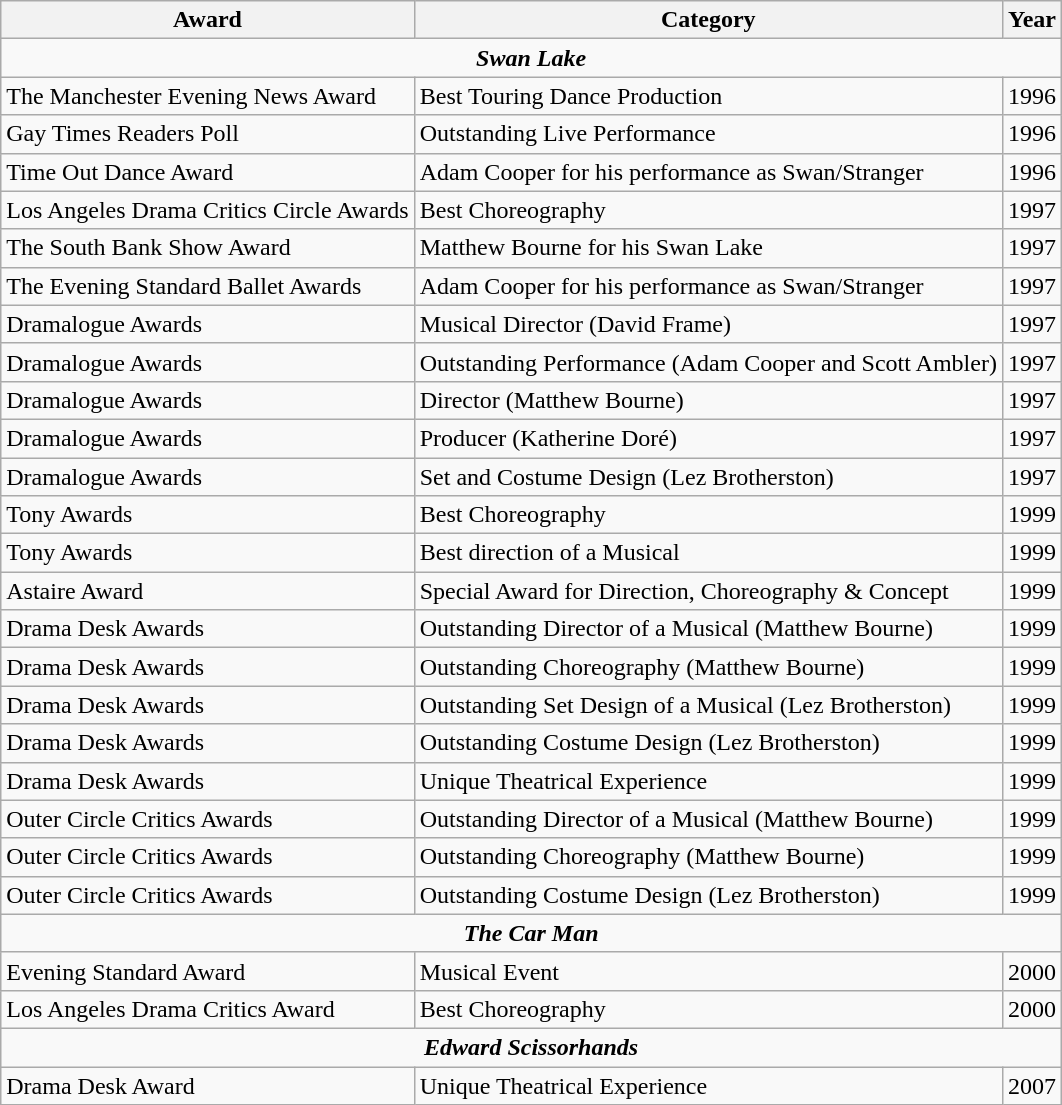<table class="wikitable">
<tr>
<th>Award</th>
<th>Category</th>
<th>Year</th>
</tr>
<tr>
<td colspan="3"; style="text-align: center"><strong><em>Swan Lake</em></strong></td>
</tr>
<tr>
<td>The Manchester Evening News Award</td>
<td>Best Touring Dance Production</td>
<td>1996</td>
</tr>
<tr>
<td>Gay Times Readers Poll</td>
<td>Outstanding Live Performance</td>
<td>1996</td>
</tr>
<tr>
<td>Time Out Dance Award</td>
<td>Adam Cooper for his performance as Swan/Stranger</td>
<td>1996</td>
</tr>
<tr>
<td>Los Angeles Drama Critics Circle Awards</td>
<td>Best Choreography</td>
<td>1997</td>
</tr>
<tr>
<td>The South Bank Show Award</td>
<td>Matthew Bourne for his Swan Lake</td>
<td>1997</td>
</tr>
<tr>
<td>The Evening Standard Ballet Awards</td>
<td>Adam Cooper for his performance as Swan/Stranger</td>
<td>1997</td>
</tr>
<tr>
<td>Dramalogue Awards</td>
<td>Musical Director (David Frame)</td>
<td>1997</td>
</tr>
<tr>
<td>Dramalogue Awards</td>
<td>Outstanding Performance (Adam Cooper and Scott Ambler)</td>
<td>1997</td>
</tr>
<tr>
<td>Dramalogue Awards</td>
<td>Director (Matthew Bourne)</td>
<td>1997</td>
</tr>
<tr>
<td>Dramalogue Awards</td>
<td>Producer (Katherine Doré)</td>
<td>1997</td>
</tr>
<tr>
<td>Dramalogue Awards</td>
<td>Set and Costume Design (Lez Brotherston)</td>
<td>1997</td>
</tr>
<tr>
<td>Tony Awards</td>
<td>Best Choreography</td>
<td>1999</td>
</tr>
<tr>
<td>Tony Awards</td>
<td>Best direction of a Musical</td>
<td>1999</td>
</tr>
<tr>
<td>Astaire Award</td>
<td>Special Award for Direction, Choreography & Concept</td>
<td>1999</td>
</tr>
<tr>
<td>Drama Desk Awards</td>
<td>Outstanding Director of a Musical (Matthew Bourne)</td>
<td>1999</td>
</tr>
<tr>
<td>Drama Desk Awards</td>
<td>Outstanding Choreography (Matthew Bourne)</td>
<td>1999</td>
</tr>
<tr>
<td>Drama Desk Awards</td>
<td>Outstanding Set Design of a Musical (Lez Brotherston)</td>
<td>1999</td>
</tr>
<tr>
<td>Drama Desk Awards</td>
<td>Outstanding Costume Design (Lez Brotherston)</td>
<td>1999</td>
</tr>
<tr>
<td>Drama Desk Awards</td>
<td>Unique Theatrical Experience</td>
<td>1999</td>
</tr>
<tr>
<td>Outer Circle Critics Awards</td>
<td>Outstanding Director of a Musical (Matthew Bourne)</td>
<td>1999</td>
</tr>
<tr>
<td>Outer Circle Critics Awards</td>
<td>Outstanding Choreography (Matthew Bourne)</td>
<td>1999</td>
</tr>
<tr>
<td>Outer Circle Critics Awards</td>
<td>Outstanding Costume Design (Lez Brotherston)</td>
<td>1999</td>
</tr>
<tr>
<td colspan="3"; style="text-align: center"><strong><em>The Car Man</em></strong></td>
</tr>
<tr>
<td>Evening Standard Award</td>
<td>Musical Event</td>
<td>2000</td>
</tr>
<tr>
<td>Los Angeles Drama Critics Award</td>
<td>Best Choreography</td>
<td>2000</td>
</tr>
<tr>
<td colspan="3"; style="text-align: center"><strong><em>Edward Scissorhands</em></strong></td>
</tr>
<tr>
<td>Drama Desk Award</td>
<td>Unique Theatrical Experience</td>
<td>2007</td>
</tr>
</table>
